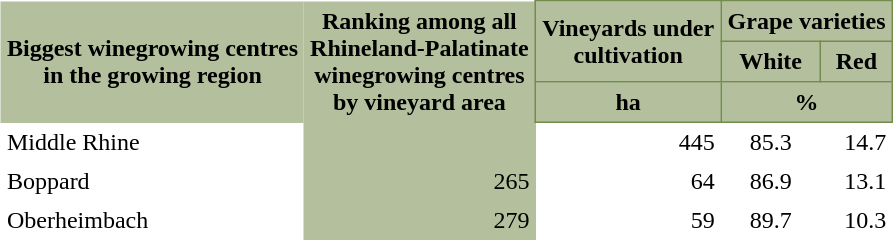<table cellspacing="0" cellpadding="4" style="border-style:solid; border-width:0px; border-collapse:collapse; float:right; clear:right;">
<tr bgcolor="b4c09d">
<th rowspan="3">Biggest winegrowing centres<br>in the growing region</th>
<th rowspan="3"><div>Ranking among all<br>Rhineland-Palatinate<br>winegrowing centres<br>by vineyard area</div></th>
<th rowspan="2" style="border-style:solid; border-width:1px; border-color:#728c4c;">Vineyards under<br>cultivation</th>
<th colspan="2" style="border-style:solid; border-width:1px; border-color:#728c4c;">Grape varieties</th>
</tr>
<tr bgcolor="b4c09d">
<th style="border-style:solid; border-width:1px; border-color:#728c4c;">White</th>
<th style="border-style:solid; border-width:1px; border-color:#728c4c;">Red</th>
</tr>
<tr bgcolor="b4c09d">
<th style="border-style:solid; border-width:1px; border-color:#728c4c;">ha</th>
<th style="border-style:solid; border-width:1px; border-color:#728c4c;" colspan="2">%</th>
</tr>
<tr>
<td align="left"><div>Middle Rhine</div></td>
<td align="right" bgcolor="b4c09d"> </td>
<td align="right">445</td>
<td align="center">85.3</td>
<td align="right">14.7</td>
</tr>
<tr>
<td align="left">Boppard</td>
<td align="right" bgcolor="b4c09d">265</td>
<td align="right">64</td>
<td align="center">86.9</td>
<td align="right">13.1</td>
</tr>
<tr>
<td align="left">Oberheimbach</td>
<td align="right" bgcolor="b4c09d">279</td>
<td align="right">59</td>
<td align="center">89.7</td>
<td align="right">10.3</td>
</tr>
</table>
